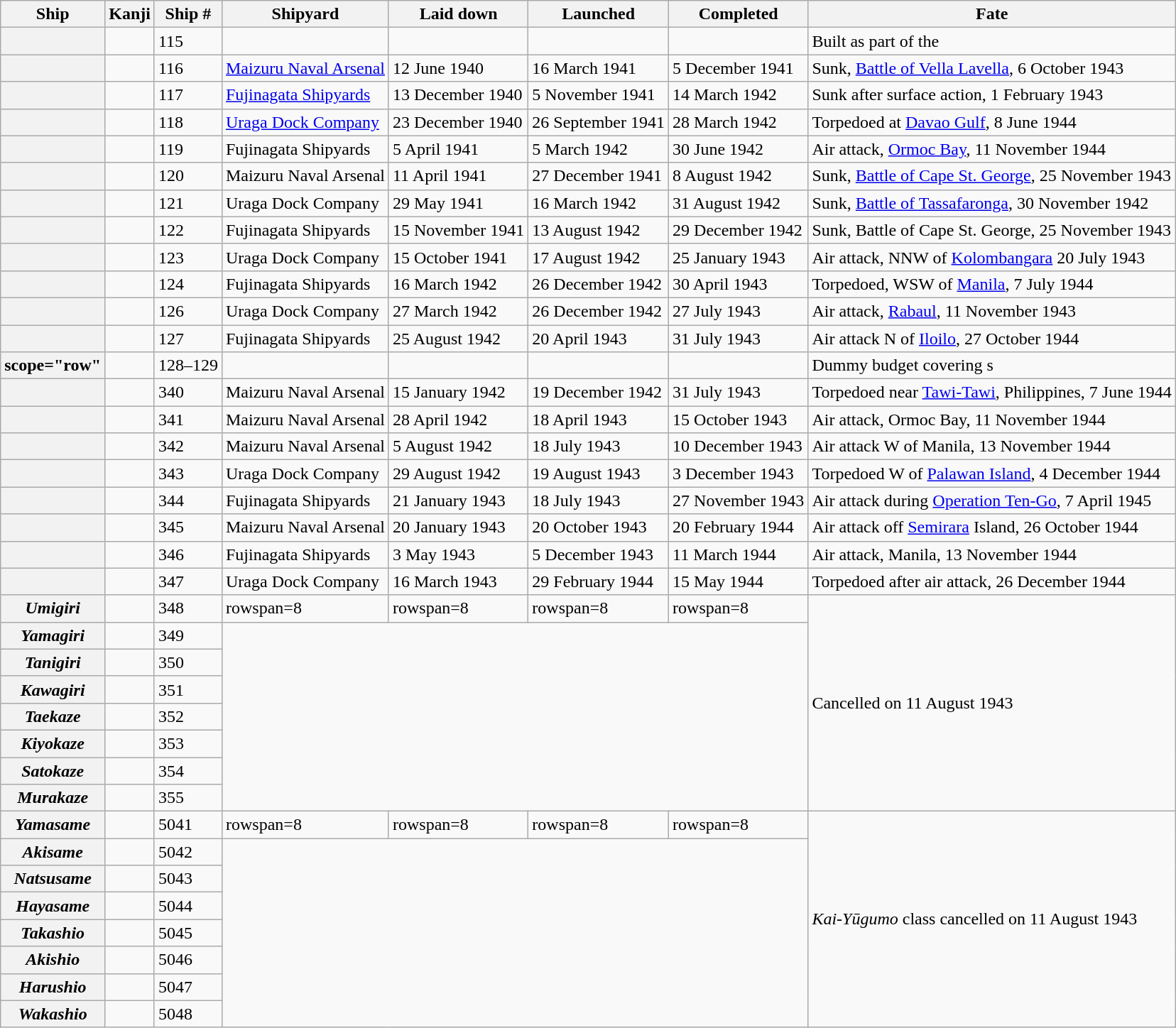<table class="wikitable sortable plainrowheaders">
<tr>
<th scope="col">Ship</th>
<th scope="col">Kanji</th>
<th scope="col">Ship #</th>
<th scope="col">Shipyard</th>
<th scope="col">Laid down</th>
<th scope="col">Launched</th>
<th scope="col">Completed</th>
<th scope="col">Fate</th>
</tr>
<tr>
<th scope="row"></th>
<td></td>
<td>115</td>
<td></td>
<td></td>
<td></td>
<td></td>
<td data-sort-value="31 December 1950">Built as part of the </td>
</tr>
<tr>
<th scope="row"></th>
<td></td>
<td>116</td>
<td><a href='#'>Maizuru Naval Arsenal</a></td>
<td>12 June 1940</td>
<td>16 March 1941</td>
<td>5 December 1941</td>
<td data-sort-value="6 October 1943">Sunk, <a href='#'>Battle of Vella Lavella</a>, 6 October 1943</td>
</tr>
<tr>
<th scope="row"></th>
<td></td>
<td>117</td>
<td><a href='#'>Fujinagata Shipyards</a></td>
<td>13 December 1940</td>
<td>5 November 1941</td>
<td>14 March 1942</td>
<td data-sort-value="1 February 1943">Sunk after surface action, 1 February 1943</td>
</tr>
<tr>
<th scope="row"></th>
<td></td>
<td>118</td>
<td><a href='#'>Uraga Dock Company</a></td>
<td>23 December 1940</td>
<td>26 September 1941</td>
<td>28 March 1942</td>
<td data-sort-value="8 June 1944">Torpedoed at <a href='#'>Davao Gulf</a>, 8 June 1944</td>
</tr>
<tr>
<th scope="row"></th>
<td></td>
<td>119</td>
<td>Fujinagata Shipyards</td>
<td>5 April 1941</td>
<td>5 March 1942</td>
<td>30 June 1942</td>
<td data-sort-value="11 November 1944">Air attack, <a href='#'>Ormoc Bay</a>, 11 November 1944</td>
</tr>
<tr>
<th scope="row"></th>
<td></td>
<td>120</td>
<td>Maizuru Naval Arsenal</td>
<td>11 April 1941</td>
<td>27 December 1941</td>
<td>8 August 1942</td>
<td data-sort-value="25 November 1943">Sunk, <a href='#'>Battle of Cape St. George</a>, 25 November 1943</td>
</tr>
<tr>
<th scope="row"></th>
<td></td>
<td>121</td>
<td>Uraga Dock Company</td>
<td>29 May 1941</td>
<td>16 March 1942</td>
<td>31 August 1942</td>
<td data-sort-value="30 November 1942">Sunk, <a href='#'>Battle of Tassafaronga</a>, 30 November 1942</td>
</tr>
<tr>
<th scope="row"></th>
<td></td>
<td>122</td>
<td>Fujinagata Shipyards</td>
<td>15 November 1941</td>
<td>13 August 1942</td>
<td>29 December 1942</td>
<td data-sort-value="25 November 1943">Sunk, Battle of Cape St. George, 25 November 1943</td>
</tr>
<tr>
<th scope="row"></th>
<td></td>
<td>123</td>
<td>Uraga Dock Company</td>
<td>15 October 1941</td>
<td>17 August 1942</td>
<td>25 January 1943</td>
<td data-sort-value="20 July 1943">Air attack, NNW of <a href='#'>Kolombangara</a> 20 July 1943</td>
</tr>
<tr>
<th scope="row"></th>
<td></td>
<td>124</td>
<td>Fujinagata Shipyards</td>
<td>16 March 1942</td>
<td>26 December 1942</td>
<td>30 April 1943</td>
<td data-sort-value="7 July 1944">Torpedoed, WSW of <a href='#'>Manila</a>, 7 July 1944</td>
</tr>
<tr>
<th scope="row"></th>
<td></td>
<td>126</td>
<td>Uraga Dock Company</td>
<td>27 March 1942</td>
<td>26 December 1942</td>
<td>27 July 1943</td>
<td data-sort-value="11 November 1943">Air attack, <a href='#'>Rabaul</a>, 11 November 1943</td>
</tr>
<tr>
<th scope="row"></th>
<td></td>
<td>127</td>
<td>Fujinagata Shipyards</td>
<td>25 August 1942</td>
<td>20 April 1943</td>
<td>31 July 1943</td>
<td data-sort-value="27 October 1944">Air attack N of <a href='#'>Iloilo</a>, 27 October 1944</td>
</tr>
<tr>
<th>scope="row" </th>
<td></td>
<td>128–129</td>
<td></td>
<td></td>
<td></td>
<td></td>
<td data-sort-value="31 December 1950">Dummy budget covering s</td>
</tr>
<tr>
<th scope="row"></th>
<td></td>
<td>340</td>
<td>Maizuru Naval Arsenal</td>
<td>15 January 1942</td>
<td>19 December 1942</td>
<td>31 July 1943</td>
<td data-sort-value="7 June 1944">Torpedoed near <a href='#'>Tawi-Tawi</a>, Philippines, 7 June 1944</td>
</tr>
<tr>
<th scope="row"></th>
<td></td>
<td>341</td>
<td>Maizuru Naval Arsenal</td>
<td>28 April 1942</td>
<td>18 April 1943</td>
<td>15 October 1943</td>
<td data-sort-value="11 November 1944">Air attack, Ormoc Bay, 11 November 1944</td>
</tr>
<tr>
<th scope="row"></th>
<td></td>
<td>342</td>
<td>Maizuru Naval Arsenal</td>
<td>5 August 1942</td>
<td>18 July 1943</td>
<td>10 December 1943</td>
<td data-sort-value="13 November 1943">Air attack W of Manila, 13 November 1944</td>
</tr>
<tr>
<th scope="row"></th>
<td></td>
<td>343</td>
<td>Uraga Dock Company</td>
<td>29 August 1942</td>
<td>19 August 1943</td>
<td>3 December 1943</td>
<td data-sort-value="4 December 1944">Torpedoed W of <a href='#'>Palawan Island</a>, 4 December 1944</td>
</tr>
<tr>
<th scope="row"></th>
<td></td>
<td>344</td>
<td>Fujinagata Shipyards</td>
<td>21 January 1943</td>
<td>18 July 1943</td>
<td>27 November 1943</td>
<td data-sort-value="7 April 1945">Air attack during <a href='#'>Operation Ten-Go</a>, 7 April 1945</td>
</tr>
<tr>
<th scope="row"></th>
<td></td>
<td>345</td>
<td>Maizuru Naval Arsenal</td>
<td>20 January 1943</td>
<td>20 October 1943</td>
<td>20 February 1944</td>
<td data-sort-value="26 October 1944">Air attack off <a href='#'>Semirara</a> Island, 26 October 1944</td>
</tr>
<tr>
<th scope="row"></th>
<td></td>
<td>346</td>
<td>Fujinagata Shipyards</td>
<td>3 May 1943</td>
<td>5 December 1943</td>
<td>11 March 1944</td>
<td data-sort-value="13 November 1944">Air attack, Manila, 13 November 1944</td>
</tr>
<tr>
<th scope="row"></th>
<td></td>
<td>347</td>
<td>Uraga Dock Company</td>
<td>16 March 1943</td>
<td>29 February 1944</td>
<td>15 May 1944</td>
<td data-sort-value="26 December 1944">Torpedoed after air attack, 26 December 1944</td>
</tr>
<tr>
<th scope="row"><em>Umigiri</em></th>
<td></td>
<td>348</td>
<td>rowspan=8 </td>
<td>rowspan=8 </td>
<td>rowspan=8 </td>
<td>rowspan=8 </td>
<td rowspan=8 data-sort-value="31 December 1950">Cancelled on 11 August 1943</td>
</tr>
<tr>
<th scope="row"><em>Yamagiri</em></th>
<td></td>
<td>349</td>
</tr>
<tr>
<th scope="row"><em>Tanigiri</em></th>
<td></td>
<td>350</td>
</tr>
<tr>
<th scope="row"><em>Kawagiri</em></th>
<td></td>
<td>351</td>
</tr>
<tr>
<th scope="row"><em>Taekaze</em></th>
<td></td>
<td>352</td>
</tr>
<tr>
<th scope="row"><em>Kiyokaze</em></th>
<td></td>
<td>353</td>
</tr>
<tr>
<th scope="row"><em>Satokaze</em></th>
<td></td>
<td>354</td>
</tr>
<tr>
<th scope="row"><em>Murakaze</em></th>
<td></td>
<td>355</td>
</tr>
<tr>
<th scope="row"><em>Yamasame</em></th>
<td></td>
<td>5041</td>
<td>rowspan=8 </td>
<td>rowspan=8 </td>
<td>rowspan=8 </td>
<td>rowspan=8 </td>
<td rowspan=8 data-sort-value="31 December 1950"><em>Kai-Yūgumo</em> class cancelled on 11 August 1943</td>
</tr>
<tr>
<th scope="row"><em>Akisame</em></th>
<td></td>
<td>5042</td>
</tr>
<tr>
<th scope="row"><em>Natsusame</em></th>
<td></td>
<td>5043</td>
</tr>
<tr>
<th scope="row"><em>Hayasame</em></th>
<td></td>
<td>5044</td>
</tr>
<tr>
<th scope="row"><em>Takashio</em></th>
<td></td>
<td>5045</td>
</tr>
<tr>
<th scope="row"><em>Akishio</em></th>
<td></td>
<td>5046</td>
</tr>
<tr>
<th scope="row"><em>Harushio</em></th>
<td></td>
<td>5047</td>
</tr>
<tr>
<th scope="row"><em>Wakashio</em></th>
<td></td>
<td>5048</td>
</tr>
</table>
